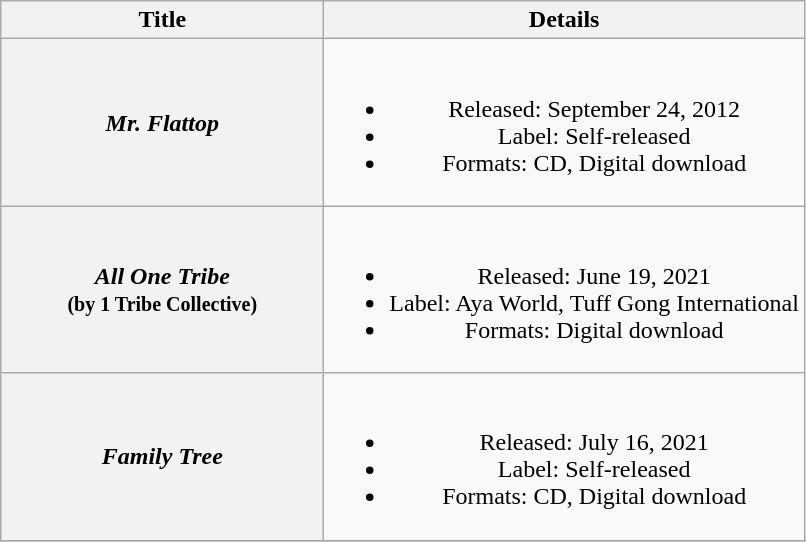<table class="wikitable plainrowheaders" style="text-align:center">
<tr>
<th scope="col" style="width:13em">Title</th>
<th scope="col">Details</th>
</tr>
<tr>
<th scope="row"><em>Mr. Flattop</em></th>
<td><br><ul><li>Released: September 24, 2012</li><li>Label: Self-released</li><li>Formats: CD, Digital download</li></ul></td>
</tr>
<tr>
<th scope="row"><em>All One Tribe</em><br><small>(by 1 Tribe Collective)</small></th>
<td><br><ul><li>Released: June 19, 2021</li><li>Label: Aya World, Tuff Gong International</li><li>Formats: Digital download</li></ul></td>
</tr>
<tr>
<th scope="row"><em>Family Tree</em></th>
<td><br><ul><li>Released: July 16, 2021</li><li>Label: Self-released</li><li>Formats: CD, Digital download</li></ul></td>
</tr>
<tr>
</tr>
</table>
